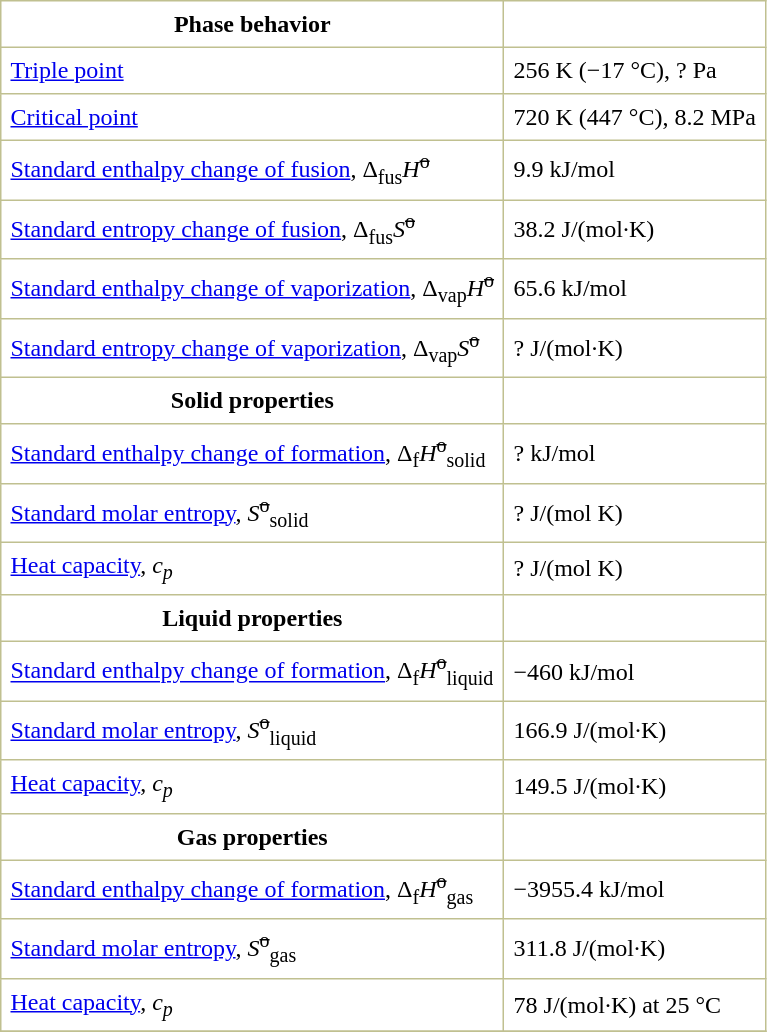<table border="1" cellspacing="0" cellpadding="6" style="margin: 0 0 0 0.5em; background: #FFFFFF; border-collapse: collapse; border-color: #C0C090;">
<tr>
<th>Phase behavior</th>
</tr>
<tr>
<td><a href='#'>Triple point</a></td>
<td>256 K (−17 °C), ? Pa</td>
</tr>
<tr>
<td><a href='#'>Critical point</a></td>
<td>720 K (447 °C), 8.2 MPa</td>
</tr>
<tr>
<td><a href='#'>Standard enthalpy change of fusion</a>, Δ<sub>fus</sub><em>H</em><sup><s>o</s></sup></td>
<td>9.9 kJ/mol</td>
</tr>
<tr>
<td><a href='#'>Standard entropy change of fusion</a>, Δ<sub>fus</sub><em>S</em><sup><s>o</s></sup></td>
<td>38.2 J/(mol·K)</td>
</tr>
<tr>
<td><a href='#'>Standard enthalpy change of vaporization</a>, Δ<sub>vap</sub><em>H</em><sup><s>o</s></sup></td>
<td>65.6 kJ/mol</td>
</tr>
<tr>
<td><a href='#'>Standard entropy change of vaporization</a>, Δ<sub>vap</sub><em>S</em><sup><s>o</s></sup></td>
<td>? J/(mol·K)</td>
</tr>
<tr>
<th>Solid properties</th>
</tr>
<tr>
<td><a href='#'>Standard enthalpy change of formation</a>, Δ<sub>f</sub><em>H</em><sup><s>o</s></sup><sub>solid</sub></td>
<td>? kJ/mol</td>
</tr>
<tr>
<td><a href='#'>Standard molar entropy</a>, <em>S</em><sup><s>o</s></sup><sub>solid</sub></td>
<td>? J/(mol K)</td>
</tr>
<tr>
<td><a href='#'>Heat capacity</a>, <em>c<sub>p</sub></em></td>
<td>? J/(mol K)</td>
</tr>
<tr>
<th>Liquid properties</th>
</tr>
<tr>
<td><a href='#'>Standard enthalpy change of formation</a>, Δ<sub>f</sub><em>H</em><sup><s>o</s></sup><sub>liquid</sub></td>
<td>−460 kJ/mol</td>
</tr>
<tr>
<td><a href='#'>Standard molar entropy</a>, <em>S</em><sup><s>o</s></sup><sub>liquid</sub></td>
<td>166.9 J/(mol·K)</td>
</tr>
<tr>
<td><a href='#'>Heat capacity</a>, <em>c<sub>p</sub></em></td>
<td>149.5 J/(mol·K)</td>
</tr>
<tr>
<th>Gas properties</th>
</tr>
<tr>
<td><a href='#'>Standard enthalpy change of formation</a>, Δ<sub>f</sub><em>H</em><sup><s>o</s></sup><sub>gas</sub></td>
<td>−3955.4 kJ/mol</td>
</tr>
<tr>
<td><a href='#'>Standard molar entropy</a>, <em>S</em><sup><s>o</s></sup><sub>gas</sub></td>
<td>311.8 J/(mol·K)</td>
</tr>
<tr>
<td><a href='#'>Heat capacity</a>, <em>c<sub>p</sub></em></td>
<td>78 J/(mol·K) at 25 °C</td>
</tr>
<tr>
</tr>
</table>
